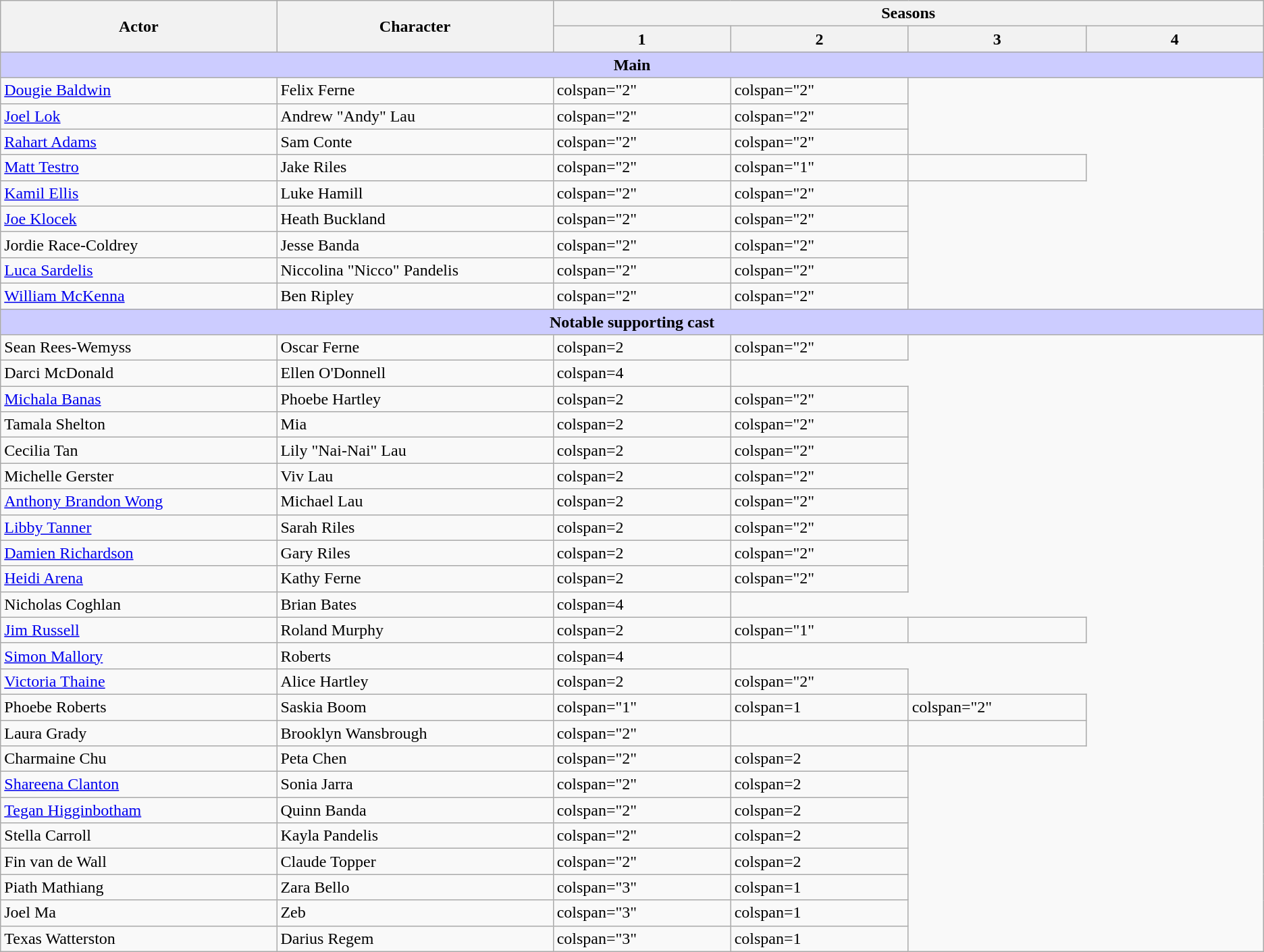<table class="wikitable">
<tr>
<th rowspan="2" style="width:14%;">Actor</th>
<th rowspan="2" style="width:14%;">Character</th>
<th colspan="4">Seasons</th>
</tr>
<tr>
<th style="width:9%;">1</th>
<th style="width:9%;">2</th>
<th style="width:9%;">3</th>
<th style="width:9%;">4</th>
</tr>
<tr>
<th scope="row" colspan="7" style="background-color:#ccccff;">Main</th>
</tr>
<tr>
<td><a href='#'>Dougie Baldwin</a></td>
<td>Felix Ferne</td>
<td>colspan="2" </td>
<td>colspan="2" </td>
</tr>
<tr>
<td><a href='#'>Joel Lok</a></td>
<td>Andrew "Andy" Lau</td>
<td>colspan="2" </td>
<td>colspan="2" </td>
</tr>
<tr>
<td><a href='#'>Rahart Adams</a></td>
<td>Sam Conte</td>
<td>colspan="2" </td>
<td>colspan="2" </td>
</tr>
<tr>
<td><a href='#'>Matt Testro</a></td>
<td>Jake Riles</td>
<td>colspan="2" </td>
<td>colspan="1" </td>
<td></td>
</tr>
<tr>
<td><a href='#'>Kamil Ellis</a></td>
<td>Luke Hamill</td>
<td>colspan="2" </td>
<td>colspan="2" </td>
</tr>
<tr>
<td><a href='#'>Joe Klocek</a></td>
<td>Heath Buckland</td>
<td>colspan="2" </td>
<td>colspan="2" </td>
</tr>
<tr>
<td>Jordie Race-Coldrey</td>
<td>Jesse Banda</td>
<td>colspan="2" </td>
<td>colspan="2" </td>
</tr>
<tr>
<td><a href='#'>Luca Sardelis</a></td>
<td>Niccolina "Nicco" Pandelis</td>
<td>colspan="2" </td>
<td>colspan="2" </td>
</tr>
<tr>
<td><a href='#'>William McKenna</a></td>
<td>Ben Ripley</td>
<td>colspan="2" </td>
<td>colspan="2" </td>
</tr>
<tr>
<th scope="row" colspan="8" style="background-color:#ccccff;">Notable supporting cast</th>
</tr>
<tr>
<td>Sean Rees-Wemyss</td>
<td>Oscar Ferne</td>
<td>colspan=2 </td>
<td>colspan="2" </td>
</tr>
<tr>
<td>Darci McDonald</td>
<td>Ellen O'Donnell</td>
<td>colspan=4 </td>
</tr>
<tr>
<td><a href='#'>Michala Banas</a></td>
<td>Phoebe Hartley</td>
<td>colspan=2 </td>
<td>colspan="2" </td>
</tr>
<tr>
<td>Tamala Shelton</td>
<td>Mia</td>
<td>colspan=2 </td>
<td>colspan="2" </td>
</tr>
<tr>
<td>Cecilia Tan</td>
<td>Lily "Nai-Nai" Lau</td>
<td>colspan=2 </td>
<td>colspan="2" </td>
</tr>
<tr>
<td>Michelle Gerster</td>
<td>Viv Lau</td>
<td>colspan=2 </td>
<td>colspan="2" </td>
</tr>
<tr>
<td><a href='#'>Anthony Brandon Wong</a></td>
<td>Michael Lau</td>
<td>colspan=2 </td>
<td>colspan="2" </td>
</tr>
<tr>
<td><a href='#'>Libby Tanner</a></td>
<td>Sarah Riles</td>
<td>colspan=2 </td>
<td>colspan="2" </td>
</tr>
<tr>
<td><a href='#'>Damien Richardson</a></td>
<td>Gary Riles</td>
<td>colspan=2 </td>
<td>colspan="2" </td>
</tr>
<tr>
<td><a href='#'>Heidi Arena</a></td>
<td>Kathy Ferne</td>
<td>colspan=2 </td>
<td>colspan="2" </td>
</tr>
<tr>
<td>Nicholas Coghlan</td>
<td>Brian Bates</td>
<td>colspan=4 </td>
</tr>
<tr>
<td><a href='#'>Jim Russell</a></td>
<td>Roland Murphy</td>
<td>colspan=2 </td>
<td>colspan="1" </td>
<td></td>
</tr>
<tr>
<td><a href='#'>Simon Mallory</a></td>
<td>Roberts</td>
<td>colspan=4 </td>
</tr>
<tr>
<td><a href='#'>Victoria Thaine</a></td>
<td>Alice Hartley</td>
<td>colspan=2 </td>
<td>colspan="2" </td>
</tr>
<tr>
<td>Phoebe Roberts</td>
<td>Saskia Boom</td>
<td>colspan="1" </td>
<td>colspan=1 </td>
<td>colspan="2" </td>
</tr>
<tr>
<td>Laura Grady</td>
<td>Brooklyn Wansbrough</td>
<td>colspan="2" </td>
<td></td>
<td></td>
</tr>
<tr>
<td>Charmaine Chu</td>
<td>Peta Chen</td>
<td>colspan="2" </td>
<td>colspan=2 </td>
</tr>
<tr>
<td><a href='#'>Shareena Clanton</a></td>
<td>Sonia Jarra</td>
<td>colspan="2" </td>
<td>colspan=2 </td>
</tr>
<tr>
<td><a href='#'>Tegan Higginbotham</a></td>
<td>Quinn Banda</td>
<td>colspan="2" </td>
<td>colspan=2 </td>
</tr>
<tr>
<td>Stella Carroll</td>
<td>Kayla Pandelis</td>
<td>colspan="2" </td>
<td>colspan=2 </td>
</tr>
<tr>
<td>Fin van de Wall</td>
<td>Claude Topper</td>
<td>colspan="2" </td>
<td>colspan=2 </td>
</tr>
<tr>
<td>Piath Mathiang</td>
<td>Zara Bello</td>
<td>colspan="3" </td>
<td>colspan=1 </td>
</tr>
<tr>
<td>Joel Ma</td>
<td>Zeb</td>
<td>colspan="3" </td>
<td>colspan=1 </td>
</tr>
<tr>
<td>Texas Watterston</td>
<td>Darius Regem</td>
<td>colspan="3" </td>
<td>colspan=1 </td>
</tr>
</table>
